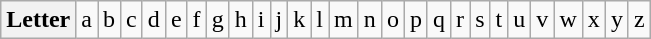<table class="wikitable" align="center">
<tr>
<th>Letter</th>
<td>a</td>
<td>b</td>
<td>c</td>
<td>d</td>
<td>e</td>
<td>f</td>
<td>g</td>
<td>h</td>
<td>i</td>
<td>j</td>
<td>k</td>
<td>l</td>
<td>m</td>
<td>n</td>
<td>o</td>
<td>p</td>
<td>q</td>
<td>r</td>
<td>s</td>
<td>t</td>
<td>u</td>
<td>v</td>
<td>w</td>
<td>x</td>
<td>y</td>
<td>z</td>
</tr>
</table>
